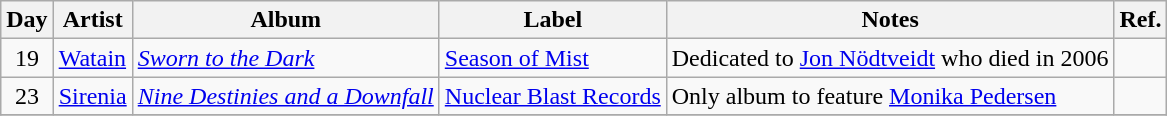<table class="wikitable">
<tr>
<th>Day</th>
<th>Artist</th>
<th>Album</th>
<th>Label</th>
<th>Notes</th>
<th>Ref.</th>
</tr>
<tr>
<td rowspan="1" style="text-align:center;">19</td>
<td><a href='#'>Watain</a></td>
<td><em><a href='#'>Sworn to the Dark</a></em></td>
<td><a href='#'>Season of Mist</a></td>
<td>Dedicated to <a href='#'>Jon Nödtveidt</a> who died in 2006</td>
<td></td>
</tr>
<tr>
<td rowspan="1" style="text-align:center;">23</td>
<td><a href='#'>Sirenia</a></td>
<td><em><a href='#'>Nine Destinies and a Downfall</a></em></td>
<td><a href='#'>Nuclear Blast Records</a></td>
<td>Only album to feature <a href='#'>Monika Pedersen</a></td>
<td></td>
</tr>
<tr>
</tr>
</table>
